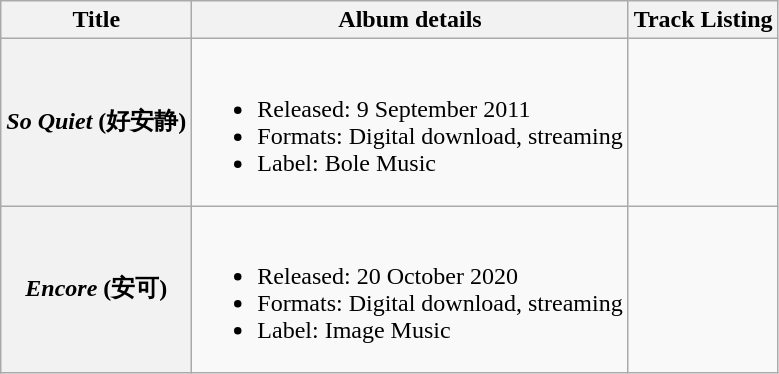<table class="wikitable plainrowheaders">
<tr>
<th align="left">Title</th>
<th align="left">Album details</th>
<th>Track Listing</th>
</tr>
<tr>
<th scope="row"><em>So Quiet</em> (好安静)</th>
<td><br><ul><li>Released: 9 September 2011</li><li>Formats: Digital download, streaming</li><li>Label: Bole Music</li></ul></td>
<td><br></td>
</tr>
<tr>
<th scope="row"><em>Encore</em> (安可)</th>
<td><br><ul><li>Released: 20 October 2020</li><li>Formats: Digital download, streaming</li><li>Label: Image Music</li></ul></td>
<td><br></td>
</tr>
</table>
